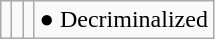<table class="wikitable">
<tr>
<td></td>
<td></td>
<td></td>
<td><span>●</span> Decriminalized</td>
</tr>
</table>
